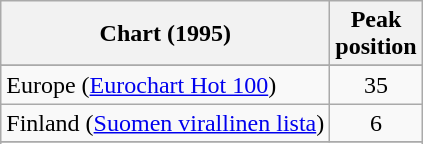<table class="wikitable sortable">
<tr>
<th>Chart (1995)</th>
<th>Peak<br>position</th>
</tr>
<tr>
</tr>
<tr>
</tr>
<tr>
<td>Europe (<a href='#'>Eurochart Hot 100</a>)</td>
<td align="center">35</td>
</tr>
<tr>
<td>Finland (<a href='#'>Suomen virallinen lista</a>)</td>
<td align="center">6</td>
</tr>
<tr>
</tr>
<tr>
</tr>
<tr>
</tr>
<tr>
</tr>
</table>
